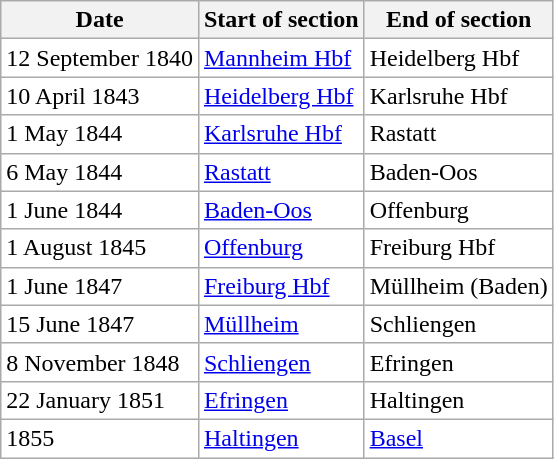<table class="wikitable">
<tr>
<th>Date</th>
<th>Start of section</th>
<th>End of section</th>
</tr>
<tr --- bgcolor=#FFFFFF>
<td>12 September 1840</td>
<td><a href='#'>Mannheim Hbf</a></td>
<td>Heidelberg Hbf</td>
</tr>
<tr --- bgcolor=#FFFFFF>
<td>10 April 1843</td>
<td><a href='#'>Heidelberg Hbf</a></td>
<td>Karlsruhe Hbf</td>
</tr>
<tr --- bgcolor=#FFFFFF>
<td>1 May 1844</td>
<td><a href='#'>Karlsruhe Hbf</a></td>
<td>Rastatt</td>
</tr>
<tr --- bgcolor=#FFFFFF>
<td>6 May 1844</td>
<td><a href='#'>Rastatt</a></td>
<td>Baden-Oos</td>
</tr>
<tr --- bgcolor=#FFFFFF>
<td>1 June 1844</td>
<td><a href='#'>Baden-Oos</a></td>
<td>Offenburg</td>
</tr>
<tr --- bgcolor=#FFFFFF>
<td>1 August 1845</td>
<td><a href='#'>Offenburg</a></td>
<td>Freiburg Hbf</td>
</tr>
<tr --- bgcolor=#FFFFFF>
<td>1 June 1847</td>
<td><a href='#'>Freiburg Hbf</a></td>
<td>Müllheim (Baden)</td>
</tr>
<tr --- bgcolor=#FFFFFF>
<td>15 June 1847</td>
<td><a href='#'>Müllheim</a></td>
<td>Schliengen</td>
</tr>
<tr --- bgcolor=#FFFFFF>
<td>8 November 1848</td>
<td><a href='#'>Schliengen</a></td>
<td>Efringen</td>
</tr>
<tr --- bgcolor=#FFFFFF>
<td>22 January 1851</td>
<td><a href='#'>Efringen</a></td>
<td>Haltingen</td>
</tr>
<tr --- bgcolor=#FFFFFF>
<td>1855</td>
<td><a href='#'>Haltingen</a></td>
<td><a href='#'>Basel</a></td>
</tr>
</table>
